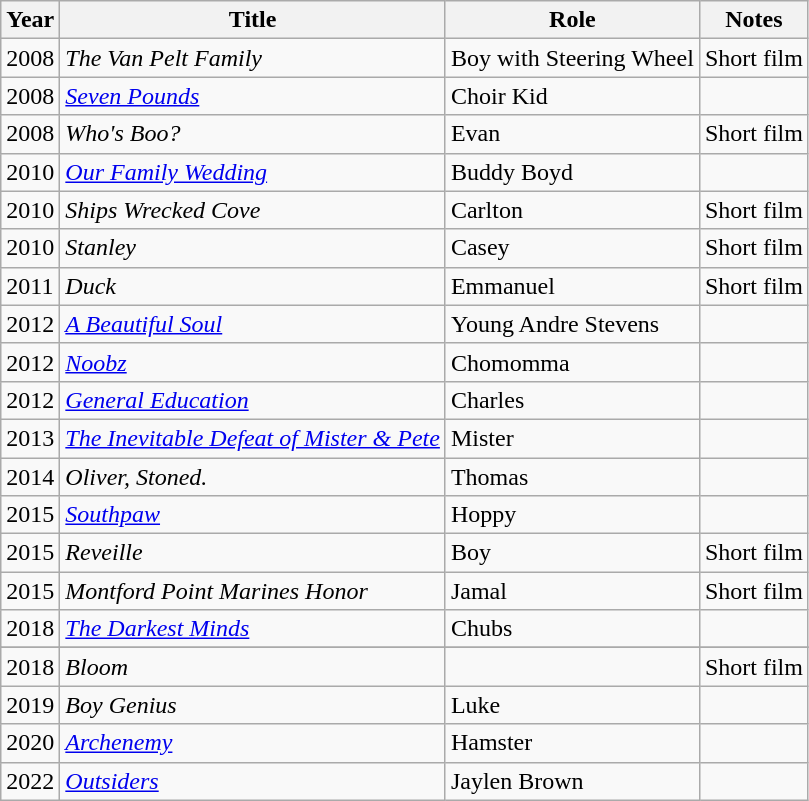<table class="wikitable sortable">
<tr>
<th>Year</th>
<th>Title</th>
<th>Role</th>
<th>Notes</th>
</tr>
<tr>
<td>2008</td>
<td><em>The Van Pelt Family</em></td>
<td>Boy with Steering Wheel</td>
<td>Short film</td>
</tr>
<tr>
<td>2008</td>
<td><em><a href='#'>Seven Pounds</a></em></td>
<td>Choir Kid</td>
<td></td>
</tr>
<tr>
<td>2008</td>
<td><em>Who's Boo?</em></td>
<td>Evan</td>
<td>Short film</td>
</tr>
<tr>
<td>2010</td>
<td><em><a href='#'>Our Family Wedding</a></em></td>
<td>Buddy Boyd</td>
<td></td>
</tr>
<tr>
<td>2010</td>
<td><em>Ships Wrecked Cove</em></td>
<td>Carlton</td>
<td>Short film</td>
</tr>
<tr>
<td>2010</td>
<td><em>Stanley</em></td>
<td>Casey</td>
<td>Short film</td>
</tr>
<tr>
<td>2011</td>
<td><em>Duck</em></td>
<td>Emmanuel</td>
<td>Short film</td>
</tr>
<tr>
<td>2012</td>
<td><em><a href='#'>A Beautiful Soul</a></em></td>
<td>Young Andre Stevens</td>
<td></td>
</tr>
<tr>
<td>2012</td>
<td><em><a href='#'>Noobz</a></em></td>
<td>Chomomma</td>
<td></td>
</tr>
<tr>
<td>2012</td>
<td><em><a href='#'>General Education</a></em></td>
<td>Charles</td>
<td></td>
</tr>
<tr>
<td>2013</td>
<td><em><a href='#'>The Inevitable Defeat of Mister & Pete</a></em></td>
<td>Mister</td>
<td></td>
</tr>
<tr>
<td>2014</td>
<td><em>Oliver, Stoned.</em></td>
<td>Thomas</td>
<td></td>
</tr>
<tr>
<td>2015</td>
<td><em><a href='#'>Southpaw</a></em></td>
<td>Hoppy</td>
<td></td>
</tr>
<tr>
<td>2015</td>
<td><em>Reveille</em></td>
<td>Boy</td>
<td>Short film</td>
</tr>
<tr>
<td>2015</td>
<td><em>Montford Point Marines Honor</em></td>
<td>Jamal</td>
<td>Short film</td>
</tr>
<tr>
<td>2018</td>
<td><em><a href='#'>The Darkest Minds</a></em></td>
<td>Chubs</td>
<td></td>
</tr>
<tr 2018 (Empire)>
</tr>
<tr>
<td>2018</td>
<td><em>Bloom</em></td>
<td></td>
<td>Short film</td>
</tr>
<tr>
<td>2019</td>
<td><em>Boy Genius</em></td>
<td>Luke</td>
<td></td>
</tr>
<tr>
<td>2020</td>
<td><em><a href='#'>Archenemy</a></em></td>
<td>Hamster</td>
<td></td>
</tr>
<tr>
<td>2022</td>
<td><em><a href='#'>Outsiders</a></em></td>
<td>Jaylen Brown</td>
<td></td>
</tr>
</table>
